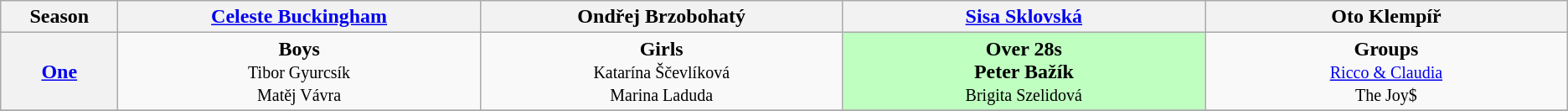<table class="wikitable" style="text-align:center">
<tr>
<th style="width:4%;" scope="col">Season</th>
<th style="width:13%;" scope="col"><a href='#'>Celeste Buckingham</a></th>
<th style="width:13%;" scope="col">Ondřej Brzobohatý</th>
<th style="width:13%;" scope="col"><a href='#'>Sisa Sklovská</a></th>
<th style="width:13%;" scope="col">Oto Klempíř</th>
</tr>
<tr>
<th scope="row"><a href='#'>One</a></th>
<td><strong>Boys</strong> <br><small>Tibor Gyurcsík<br>Matěj Vávra</small></td>
<td><strong>Girls</strong> <br><small>Katarína Ščevlíková<br>Marina Laduda</small></td>
<td style="background:#BFFFC0;"><strong>Over 28s</strong> <br><strong>Peter Bažík</strong><br><small>Brigita Szelidová</small></td>
<td><strong>Groups</strong> <br><small><a href='#'>Ricco & Claudia</a><br>The Joy$</small></td>
</tr>
<tr>
</tr>
</table>
